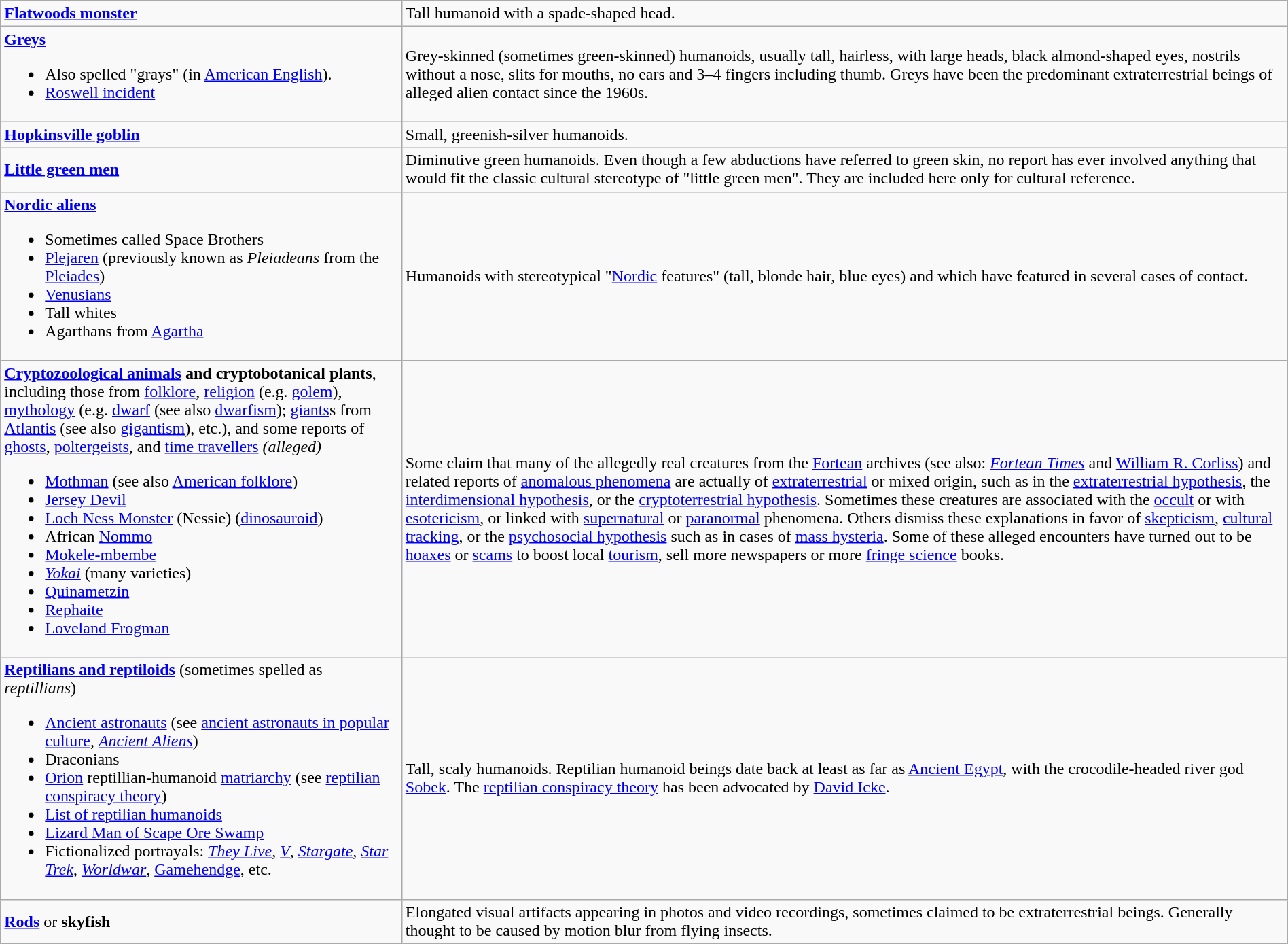<table class="wikitable" align="center" width="100%">
<tr>
<td><strong><a href='#'>Flatwoods monster</a></strong></td>
<td>Tall humanoid with a spade-shaped head.</td>
</tr>
<tr>
<td><strong><a href='#'>Greys</a></strong><br><ul><li>Also spelled "grays" (in <a href='#'>American English</a>).</li><li><a href='#'>Roswell incident</a></li></ul></td>
<td>Grey-skinned (sometimes green-skinned) humanoids, usually  tall, hairless, with large heads, black almond-shaped eyes, nostrils without a nose, slits for mouths, no ears and 3–4 fingers including thumb. Greys have been the predominant extraterrestrial beings of alleged alien contact since the 1960s.</td>
</tr>
<tr>
<td><strong><a href='#'>Hopkinsville goblin</a></strong></td>
<td>Small, greenish-silver humanoids.</td>
</tr>
<tr>
<td><strong><a href='#'>Little green men</a></strong></td>
<td>Diminutive green humanoids. Even though a few abductions have referred to green skin, no report has ever involved anything that would fit the classic cultural stereotype of "little green men". They are included here only for cultural reference.</td>
</tr>
<tr>
<td><strong><a href='#'>Nordic aliens</a></strong><br><ul><li>Sometimes called Space Brothers</li><li><a href='#'>Plejaren</a> (previously known as <em>Pleiadeans</em> from the <a href='#'>Pleiades</a>)</li><li><a href='#'>Venusians</a></li><li>Tall whites</li><li>Agarthans from <a href='#'>Agartha</a></li></ul></td>
<td>Humanoids with stereotypical "<a href='#'>Nordic</a> features" (tall, blonde hair, blue eyes) and which have featured in several cases of contact.</td>
</tr>
<tr>
<td><strong><a href='#'>Cryptozoological animals</a> and cryptobotanical plants</strong>, including those from <a href='#'>folklore</a>, <a href='#'>religion</a> (e.g. <a href='#'>golem</a>), <a href='#'>mythology</a> (e.g. <a href='#'>dwarf</a> (see also <a href='#'>dwarfism</a>); <a href='#'>giants</a>s from <a href='#'>Atlantis</a> (see also <a href='#'>gigantism</a>), etc.), and some reports of <a href='#'>ghosts</a>, <a href='#'>poltergeists</a>, and <a href='#'>time travellers</a> <em>(alleged)</em><br><ul><li><a href='#'>Mothman</a> (see also <a href='#'>American folklore</a>)</li><li><a href='#'>Jersey Devil</a></li><li><a href='#'>Loch Ness Monster</a> (Nessie) (<a href='#'>dinosauroid</a>)</li><li>African <a href='#'>Nommo</a></li><li><a href='#'>Mokele-mbembe</a></li><li><em><a href='#'>Yokai</a></em> (many varieties)</li><li><a href='#'>Quinametzin</a></li><li><a href='#'>Rephaite</a></li><li><a href='#'>Loveland Frogman</a></li></ul></td>
<td>Some claim that many of the allegedly real creatures from the <a href='#'>Fortean</a> archives (see also: <em><a href='#'>Fortean Times</a></em> and <a href='#'>William R. Corliss</a>) and related reports of <a href='#'>anomalous phenomena</a> are actually of <a href='#'>extraterrestrial</a> or mixed origin, such as in the <a href='#'>extraterrestrial hypothesis</a>, the <a href='#'>interdimensional hypothesis</a>, or the <a href='#'>cryptoterrestrial hypothesis</a>. Sometimes these creatures are associated with the <a href='#'>occult</a> or with <a href='#'>esotericism</a>, or linked with <a href='#'>supernatural</a> or <a href='#'>paranormal</a> phenomena. Others dismiss these explanations in favor of <a href='#'>skepticism</a>, <a href='#'>cultural tracking</a>, or the <a href='#'>psychosocial hypothesis</a> such as in cases of <a href='#'>mass hysteria</a>. Some of these alleged encounters have turned out to be <a href='#'>hoaxes</a> or <a href='#'>scams</a> to boost local <a href='#'>tourism</a>, sell more newspapers or more <a href='#'>fringe science</a> books.</td>
</tr>
<tr>
<td><strong><a href='#'>Reptilians and reptiloids</a></strong> (sometimes spelled as <em>reptillians</em>)<br><ul><li><a href='#'>Ancient astronauts</a> (see <a href='#'>ancient astronauts in popular culture</a>, <em><a href='#'>Ancient Aliens</a></em>)</li><li>Draconians</li><li><a href='#'>Orion</a> reptillian-humanoid <a href='#'>matriarchy</a> (see <a href='#'>reptilian conspiracy theory</a>)</li><li><a href='#'>List of reptilian humanoids</a></li><li><a href='#'>Lizard Man of Scape Ore Swamp</a></li><li>Fictionalized portrayals: <em><a href='#'>They Live</a></em>, <em><a href='#'>V</a></em>, <em><a href='#'>Stargate</a></em>, <em><a href='#'>Star Trek</a></em>, <em><a href='#'>Worldwar</a></em>, <a href='#'>Gamehendge</a>, etc.</li></ul></td>
<td>Tall, scaly humanoids. Reptilian humanoid beings date back at least as far as <a href='#'>Ancient Egypt</a>, with the crocodile-headed river god <a href='#'>Sobek</a>. The <a href='#'>reptilian conspiracy theory</a> has been advocated by <a href='#'>David Icke</a>.</td>
</tr>
<tr>
<td><strong><a href='#'>Rods</a></strong> or <strong>skyfish</strong></td>
<td>Elongated visual artifacts appearing in photos and video recordings, sometimes claimed to be extraterrestrial beings. Generally thought to be caused by motion blur from flying insects.</td>
</tr>
</table>
